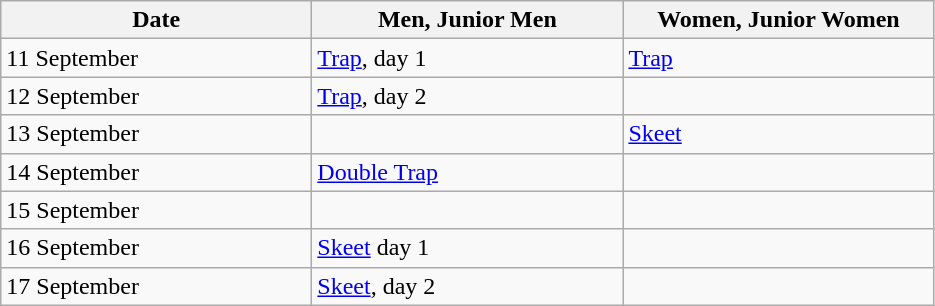<table class="wikitable">
<tr>
<th style="width: 200px">Date</th>
<th style="width: 200px">Men, Junior Men</th>
<th style="width: 200px">Women, Junior Women</th>
</tr>
<tr>
<td>11 September</td>
<td><a href='#'>Trap</a>, day 1</td>
<td><a href='#'>Trap</a></td>
</tr>
<tr>
<td>12 September</td>
<td><a href='#'>Trap</a>, day 2</td>
<td></td>
</tr>
<tr>
<td>13 September</td>
<td></td>
<td><a href='#'>Skeet</a></td>
</tr>
<tr>
<td>14 September</td>
<td><a href='#'>Double Trap</a></td>
<td></td>
</tr>
<tr>
<td>15 September</td>
<td></td>
<td></td>
</tr>
<tr>
<td>16 September</td>
<td><a href='#'>Skeet</a> day 1</td>
<td></td>
</tr>
<tr>
<td>17 September</td>
<td><a href='#'>Skeet</a>, day 2</td>
<td></td>
</tr>
</table>
